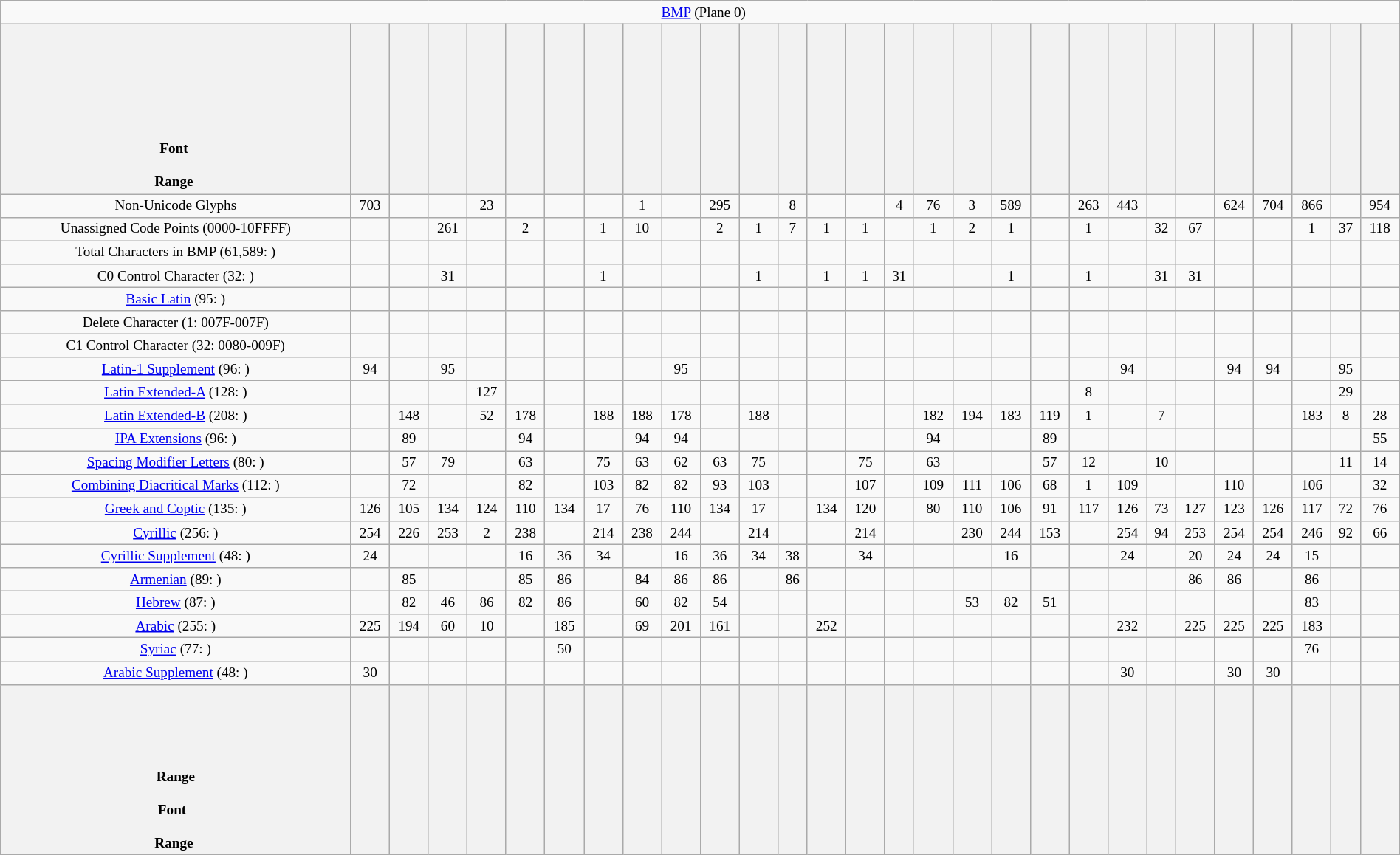<table class="wikitable" style="width:100%; text-align:center; vertical-align:middle; font-size:80%;">
<tr>
<td colspan=29> <span></span> <a href='#'>BMP</a> (Plane 0)</td>
</tr>
<tr style="vertical-align: bottom; height:12em;">
<th style="width:310px;">Font <br><br>Range <span></span></th>
<th></th>
<th></th>
<th></th>
<th></th>
<th></th>
<th></th>
<th></th>
<th></th>
<th></th>
<th></th>
<th></th>
<th></th>
<th></th>
<th></th>
<th></th>
<th></th>
<th></th>
<th></th>
<th></th>
<th></th>
<th></th>
<th></th>
<th></th>
<th></th>
<th></th>
<th></th>
<th></th>
<th><br></th>
</tr>
<tr>
<td>Non-Unicode Glyphs</td>
<td>703</td>
<td></td>
<td></td>
<td>23</td>
<td></td>
<td></td>
<td></td>
<td>1</td>
<td></td>
<td>295</td>
<td></td>
<td>8</td>
<td></td>
<td></td>
<td>4</td>
<td>76</td>
<td>3</td>
<td>589</td>
<td></td>
<td>263</td>
<td>443</td>
<td></td>
<td></td>
<td>624</td>
<td>704</td>
<td>866</td>
<td></td>
<td>954</td>
</tr>
<tr>
<td>Unassigned Code Points (0000-10FFFF)</td>
<td></td>
<td></td>
<td>261</td>
<td></td>
<td>2</td>
<td></td>
<td>1</td>
<td>10</td>
<td></td>
<td>2</td>
<td>1</td>
<td>7</td>
<td>1</td>
<td>1</td>
<td></td>
<td>1</td>
<td>2</td>
<td>1</td>
<td></td>
<td>1</td>
<td></td>
<td>32</td>
<td>67</td>
<td></td>
<td></td>
<td>1</td>
<td>37</td>
<td>118</td>
</tr>
<tr>
<td>Total Characters in BMP (61,589: )</td>
<td></td>
<td></td>
<td></td>
<td></td>
<td></td>
<td></td>
<td></td>
<td></td>
<td></td>
<td></td>
<td></td>
<td></td>
<td></td>
<td></td>
<td></td>
<td></td>
<td></td>
<td></td>
<td></td>
<td></td>
<td></td>
<td></td>
<td></td>
<td></td>
<td></td>
<td></td>
<td></td>
<td></td>
</tr>
<tr>
<td>C0 Control Character (32: )</td>
<td></td>
<td></td>
<td>31</td>
<td></td>
<td></td>
<td></td>
<td>1</td>
<td></td>
<td></td>
<td></td>
<td>1</td>
<td></td>
<td>1</td>
<td>1</td>
<td>31</td>
<td></td>
<td></td>
<td>1</td>
<td></td>
<td>1</td>
<td></td>
<td>31</td>
<td>31</td>
<td></td>
<td></td>
<td></td>
<td></td>
<td></td>
</tr>
<tr>
<td><a href='#'>Basic Latin</a> (95: )</td>
<td></td>
<td></td>
<td></td>
<td></td>
<td></td>
<td></td>
<td></td>
<td></td>
<td></td>
<td></td>
<td></td>
<td></td>
<td></td>
<td></td>
<td></td>
<td></td>
<td></td>
<td></td>
<td></td>
<td></td>
<td></td>
<td></td>
<td></td>
<td></td>
<td></td>
<td></td>
<td></td>
<td></td>
</tr>
<tr>
<td>Delete Character (1: 007F-007F)</td>
<td></td>
<td></td>
<td></td>
<td></td>
<td></td>
<td></td>
<td></td>
<td></td>
<td></td>
<td></td>
<td></td>
<td></td>
<td></td>
<td></td>
<td></td>
<td></td>
<td></td>
<td></td>
<td></td>
<td></td>
<td></td>
<td></td>
<td></td>
<td></td>
<td></td>
<td></td>
<td></td>
<td></td>
</tr>
<tr>
<td>C1 Control Character (32: 0080-009F)</td>
<td></td>
<td></td>
<td></td>
<td></td>
<td></td>
<td></td>
<td></td>
<td></td>
<td></td>
<td></td>
<td></td>
<td></td>
<td></td>
<td></td>
<td></td>
<td></td>
<td></td>
<td></td>
<td></td>
<td></td>
<td></td>
<td></td>
<td></td>
<td></td>
<td></td>
<td></td>
<td></td>
<td></td>
</tr>
<tr>
<td><a href='#'>Latin-1 Supplement</a> (96: )</td>
<td>94</td>
<td></td>
<td>95</td>
<td></td>
<td></td>
<td></td>
<td></td>
<td></td>
<td>95</td>
<td></td>
<td></td>
<td></td>
<td></td>
<td></td>
<td></td>
<td></td>
<td></td>
<td></td>
<td></td>
<td></td>
<td>94</td>
<td></td>
<td></td>
<td>94</td>
<td>94</td>
<td></td>
<td>95</td>
<td></td>
</tr>
<tr>
<td><a href='#'>Latin Extended-A</a> (128: )</td>
<td></td>
<td></td>
<td></td>
<td>127</td>
<td></td>
<td></td>
<td></td>
<td></td>
<td></td>
<td></td>
<td></td>
<td></td>
<td></td>
<td></td>
<td></td>
<td></td>
<td></td>
<td></td>
<td></td>
<td>8</td>
<td></td>
<td></td>
<td></td>
<td></td>
<td></td>
<td></td>
<td>29</td>
<td></td>
</tr>
<tr>
<td><a href='#'>Latin Extended-B</a> (208: )</td>
<td></td>
<td>148</td>
<td></td>
<td>52</td>
<td>178</td>
<td></td>
<td>188</td>
<td>188</td>
<td>178</td>
<td></td>
<td>188</td>
<td></td>
<td></td>
<td></td>
<td></td>
<td>182</td>
<td>194</td>
<td>183</td>
<td>119</td>
<td>1</td>
<td></td>
<td>7</td>
<td></td>
<td></td>
<td></td>
<td>183</td>
<td>8</td>
<td>28</td>
</tr>
<tr>
<td><a href='#'>IPA Extensions</a> (96: )</td>
<td></td>
<td>89</td>
<td></td>
<td></td>
<td>94</td>
<td></td>
<td></td>
<td>94</td>
<td>94</td>
<td></td>
<td></td>
<td></td>
<td></td>
<td></td>
<td></td>
<td>94</td>
<td></td>
<td></td>
<td>89</td>
<td></td>
<td></td>
<td></td>
<td></td>
<td></td>
<td></td>
<td></td>
<td></td>
<td>55</td>
</tr>
<tr>
<td><a href='#'>Spacing Modifier Letters</a> (80: )</td>
<td></td>
<td>57</td>
<td>79</td>
<td></td>
<td>63</td>
<td></td>
<td>75</td>
<td>63</td>
<td>62</td>
<td>63</td>
<td>75</td>
<td></td>
<td></td>
<td>75</td>
<td></td>
<td>63</td>
<td></td>
<td></td>
<td>57</td>
<td>12</td>
<td></td>
<td>10</td>
<td></td>
<td></td>
<td></td>
<td></td>
<td>11</td>
<td>14</td>
</tr>
<tr>
<td><a href='#'>Combining Diacritical Marks</a> (112: )</td>
<td></td>
<td>72</td>
<td></td>
<td></td>
<td>82</td>
<td></td>
<td>103</td>
<td>82</td>
<td>82</td>
<td>93</td>
<td>103</td>
<td></td>
<td></td>
<td>107</td>
<td></td>
<td>109</td>
<td>111</td>
<td>106</td>
<td>68</td>
<td>1</td>
<td>109</td>
<td></td>
<td></td>
<td>110</td>
<td></td>
<td>106</td>
<td></td>
<td>32</td>
</tr>
<tr>
<td><a href='#'>Greek and Coptic</a> (135: )</td>
<td>126</td>
<td>105</td>
<td>134</td>
<td>124</td>
<td>110</td>
<td>134</td>
<td>17</td>
<td>76</td>
<td>110</td>
<td>134</td>
<td>17</td>
<td></td>
<td>134</td>
<td>120</td>
<td></td>
<td>80</td>
<td>110</td>
<td>106</td>
<td>91</td>
<td>117</td>
<td>126</td>
<td>73</td>
<td>127</td>
<td>123</td>
<td>126</td>
<td>117</td>
<td>72</td>
<td>76</td>
</tr>
<tr>
<td><a href='#'>Cyrillic</a> (256: )</td>
<td>254</td>
<td>226</td>
<td>253</td>
<td>2</td>
<td>238</td>
<td></td>
<td>214</td>
<td>238</td>
<td>244</td>
<td></td>
<td>214</td>
<td></td>
<td></td>
<td>214</td>
<td></td>
<td></td>
<td>230</td>
<td>244</td>
<td>153</td>
<td></td>
<td>254</td>
<td>94</td>
<td>253</td>
<td>254</td>
<td>254</td>
<td>246</td>
<td>92</td>
<td>66</td>
</tr>
<tr>
<td><a href='#'>Cyrillic Supplement</a> (48: )</td>
<td>24</td>
<td></td>
<td></td>
<td></td>
<td>16</td>
<td>36</td>
<td>34</td>
<td></td>
<td>16</td>
<td>36</td>
<td>34</td>
<td>38</td>
<td></td>
<td>34</td>
<td></td>
<td></td>
<td></td>
<td>16</td>
<td></td>
<td></td>
<td>24</td>
<td></td>
<td>20</td>
<td>24</td>
<td>24</td>
<td>15</td>
<td></td>
<td></td>
</tr>
<tr>
<td><a href='#'>Armenian</a> (89: )</td>
<td></td>
<td>85</td>
<td></td>
<td></td>
<td>85</td>
<td>86</td>
<td></td>
<td>84</td>
<td>86</td>
<td>86</td>
<td></td>
<td>86</td>
<td></td>
<td></td>
<td></td>
<td></td>
<td></td>
<td></td>
<td></td>
<td></td>
<td></td>
<td></td>
<td>86</td>
<td>86</td>
<td></td>
<td>86</td>
<td></td>
<td></td>
</tr>
<tr>
<td><a href='#'>Hebrew</a> (87: )</td>
<td></td>
<td>82</td>
<td>46</td>
<td>86</td>
<td>82</td>
<td>86</td>
<td></td>
<td>60</td>
<td>82</td>
<td>54</td>
<td></td>
<td></td>
<td></td>
<td></td>
<td></td>
<td></td>
<td>53</td>
<td>82</td>
<td>51</td>
<td></td>
<td></td>
<td></td>
<td></td>
<td></td>
<td></td>
<td>83</td>
<td></td>
<td></td>
</tr>
<tr>
<td><a href='#'>Arabic</a> (255: )</td>
<td>225</td>
<td>194</td>
<td>60</td>
<td>10</td>
<td></td>
<td>185</td>
<td></td>
<td>69</td>
<td>201</td>
<td>161</td>
<td></td>
<td></td>
<td>252</td>
<td></td>
<td></td>
<td></td>
<td></td>
<td></td>
<td></td>
<td></td>
<td>232</td>
<td></td>
<td>225</td>
<td>225</td>
<td>225</td>
<td>183</td>
<td></td>
<td></td>
</tr>
<tr>
<td><a href='#'>Syriac</a> (77: )</td>
<td></td>
<td></td>
<td></td>
<td></td>
<td></td>
<td>50</td>
<td></td>
<td></td>
<td></td>
<td></td>
<td></td>
<td></td>
<td></td>
<td></td>
<td></td>
<td></td>
<td></td>
<td></td>
<td></td>
<td></td>
<td></td>
<td></td>
<td></td>
<td></td>
<td></td>
<td>76</td>
<td></td>
<td></td>
</tr>
<tr>
<td><a href='#'>Arabic Supplement</a> (48: )</td>
<td>30</td>
<td></td>
<td></td>
<td></td>
<td></td>
<td></td>
<td></td>
<td></td>
<td></td>
<td></td>
<td></td>
<td></td>
<td></td>
<td></td>
<td></td>
<td></td>
<td></td>
<td></td>
<td></td>
<td></td>
<td>30</td>
<td></td>
<td></td>
<td>30</td>
<td>30</td>
<td></td>
<td></td>
<td></td>
</tr>
<tr style="vertical-align: bottom; height:12em;">
<th><br>Range<br><br>Font  <br><br>Range <span></span></th>
<th></th>
<th></th>
<th></th>
<th></th>
<th></th>
<th></th>
<th></th>
<th></th>
<th></th>
<th></th>
<th></th>
<th></th>
<th></th>
<th></th>
<th></th>
<th></th>
<th></th>
<th></th>
<th></th>
<th></th>
<th></th>
<th></th>
<th></th>
<th></th>
<th></th>
<th></th>
<th></th>
<th></th>
</tr>
</table>
